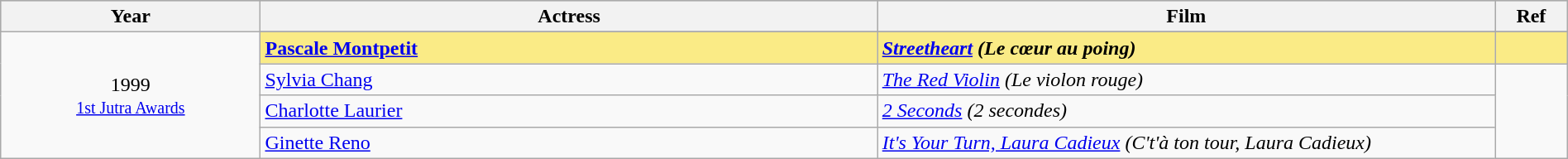<table class="wikitable" style="width:100%;">
<tr style="background:#bebebe;">
<th style="width:8%;">Year</th>
<th style="width:19%;">Actress</th>
<th style="width:19%;">Film</th>
<th style="width:2%;">Ref</th>
</tr>
<tr>
<td rowspan="5" align="center">1999 <br> <small><a href='#'>1st Jutra Awards</a></small></td>
</tr>
<tr style="background:#FAEB86">
<td><strong><a href='#'>Pascale Montpetit</a></strong></td>
<td><strong><em><a href='#'>Streetheart</a> (Le cœur au poing)</em></strong></td>
<td></td>
</tr>
<tr>
<td><a href='#'>Sylvia Chang</a></td>
<td><em><a href='#'>The Red Violin</a> (Le violon rouge)</em></td>
<td rowspan=3></td>
</tr>
<tr>
<td><a href='#'>Charlotte Laurier</a></td>
<td><em><a href='#'>2 Seconds</a> (2 secondes)</em></td>
</tr>
<tr>
<td><a href='#'>Ginette Reno</a></td>
<td><em><a href='#'>It's Your Turn, Laura Cadieux</a> (C't'à ton tour, Laura Cadieux)</em></td>
</tr>
</table>
